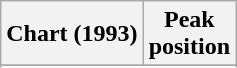<table class="wikitable sortable plainrowheaders" style="text-align:center">
<tr>
<th scope="col">Chart (1993)</th>
<th scope="col">Peak<br>position</th>
</tr>
<tr>
</tr>
<tr>
</tr>
<tr>
</tr>
</table>
